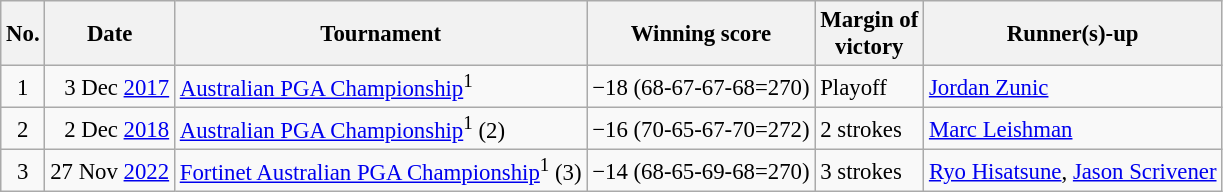<table class="wikitable" style="font-size:95%;">
<tr>
<th>No.</th>
<th>Date</th>
<th>Tournament</th>
<th>Winning score</th>
<th>Margin of<br>victory</th>
<th>Runner(s)-up</th>
</tr>
<tr>
<td align=center>1</td>
<td align=right>3 Dec <a href='#'>2017</a></td>
<td><a href='#'>Australian PGA Championship</a><sup>1</sup></td>
<td>−18 (68-67-67-68=270)</td>
<td>Playoff</td>
<td> <a href='#'>Jordan Zunic</a></td>
</tr>
<tr>
<td align=center>2</td>
<td align=right>2 Dec <a href='#'>2018</a></td>
<td><a href='#'>Australian PGA Championship</a><sup>1</sup> (2)</td>
<td>−16 (70-65-67-70=272)</td>
<td>2 strokes</td>
<td> <a href='#'>Marc Leishman</a></td>
</tr>
<tr>
<td align=center>3</td>
<td align=right>27 Nov <a href='#'>2022</a></td>
<td><a href='#'>Fortinet Australian PGA Championship</a><sup>1</sup> (3)</td>
<td>−14 (68-65-69-68=270)</td>
<td>3 strokes</td>
<td> <a href='#'>Ryo Hisatsune</a>,  <a href='#'>Jason Scrivener</a></td>
</tr>
</table>
